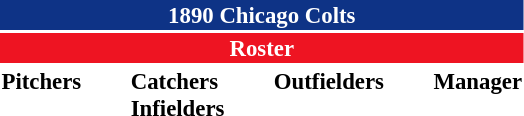<table class="toccolours" style="font-size: 95%;">
<tr>
<th colspan="10" style="background-color: #0e3386; color: white; text-align: center;">1890 Chicago Colts</th>
</tr>
<tr>
<td colspan="10" style="background-color: #EE1422; color: white; text-align: center;"><strong>Roster</strong></td>
</tr>
<tr>
<td valign="top"><strong>Pitchers</strong><br>







</td>
<td width="25px"></td>
<td valign="top"><strong>Catchers</strong><br>



<strong>Infielders</strong>






</td>
<td width="25px"></td>
<td valign="top"><strong>Outfielders</strong><br>





</td>
<td width="25px"></td>
<td valign="top"><strong>Manager</strong><br></td>
</tr>
<tr>
</tr>
</table>
